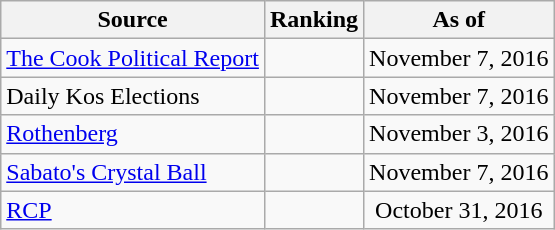<table class="wikitable" style="text-align:center">
<tr>
<th>Source</th>
<th>Ranking</th>
<th>As of</th>
</tr>
<tr>
<td align=left><a href='#'>The Cook Political Report</a></td>
<td></td>
<td>November 7, 2016</td>
</tr>
<tr>
<td align=left>Daily Kos Elections</td>
<td></td>
<td>November 7, 2016</td>
</tr>
<tr>
<td align=left><a href='#'>Rothenberg</a></td>
<td></td>
<td>November 3, 2016</td>
</tr>
<tr>
<td align=left><a href='#'>Sabato's Crystal Ball</a></td>
<td></td>
<td>November 7, 2016</td>
</tr>
<tr>
<td align="left"><a href='#'>RCP</a></td>
<td></td>
<td>October 31, 2016</td>
</tr>
</table>
